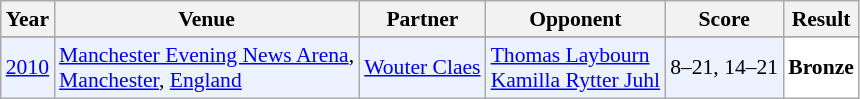<table class="sortable wikitable" style="font-size: 90%;">
<tr>
<th>Year</th>
<th>Venue</th>
<th>Partner</th>
<th>Opponent</th>
<th>Score</th>
<th>Result</th>
</tr>
<tr>
</tr>
<tr style="background:#ECF2FF">
<td align="center"><a href='#'>2010</a></td>
<td align="left"><a href='#'>Manchester Evening News Arena</a>,<br><a href='#'>Manchester</a>, <a href='#'>England</a></td>
<td align="left"> <a href='#'>Wouter Claes</a></td>
<td align="left"> <a href='#'>Thomas Laybourn</a><br> <a href='#'>Kamilla Rytter Juhl</a></td>
<td align="left">8–21, 14–21</td>
<td style="text-align:left; background:white"> <strong>Bronze</strong></td>
</tr>
</table>
